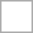<table cellpadding="10" cellspacing="0" style="border:solid 1px #aaa">
<tr>
<td></td>
</tr>
</table>
